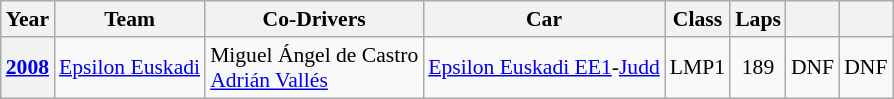<table class="wikitable" style="text-align:center; font-size:90%">
<tr>
<th>Year</th>
<th>Team</th>
<th>Co-Drivers</th>
<th>Car</th>
<th>Class</th>
<th>Laps</th>
<th></th>
<th></th>
</tr>
<tr>
<th><a href='#'>2008</a></th>
<td align="left"> <a href='#'>Epsilon Euskadi</a></td>
<td align="left"> Miguel Ángel de Castro<br> <a href='#'>Adrián Vallés</a></td>
<td align="left"><a href='#'>Epsilon Euskadi EE1</a>-<a href='#'>Judd</a></td>
<td>LMP1</td>
<td>189</td>
<td>DNF</td>
<td>DNF</td>
</tr>
</table>
